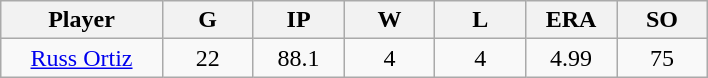<table class="wikitable sortable">
<tr>
<th bgcolor="#DDDDFF" width="16%">Player</th>
<th bgcolor="#DDDDFF" width="9%">G</th>
<th bgcolor="#DDDDFF" width="9%">IP</th>
<th bgcolor="#DDDDFF" width="9%">W</th>
<th bgcolor="#DDDDFF" width="9%">L</th>
<th bgcolor="#DDDDFF" width="9%">ERA</th>
<th bgcolor="#DDDDFF" width="9%">SO</th>
</tr>
<tr align=center>
<td><a href='#'>Russ Ortiz</a></td>
<td>22</td>
<td>88.1</td>
<td>4</td>
<td>4</td>
<td>4.99</td>
<td>75</td>
</tr>
</table>
